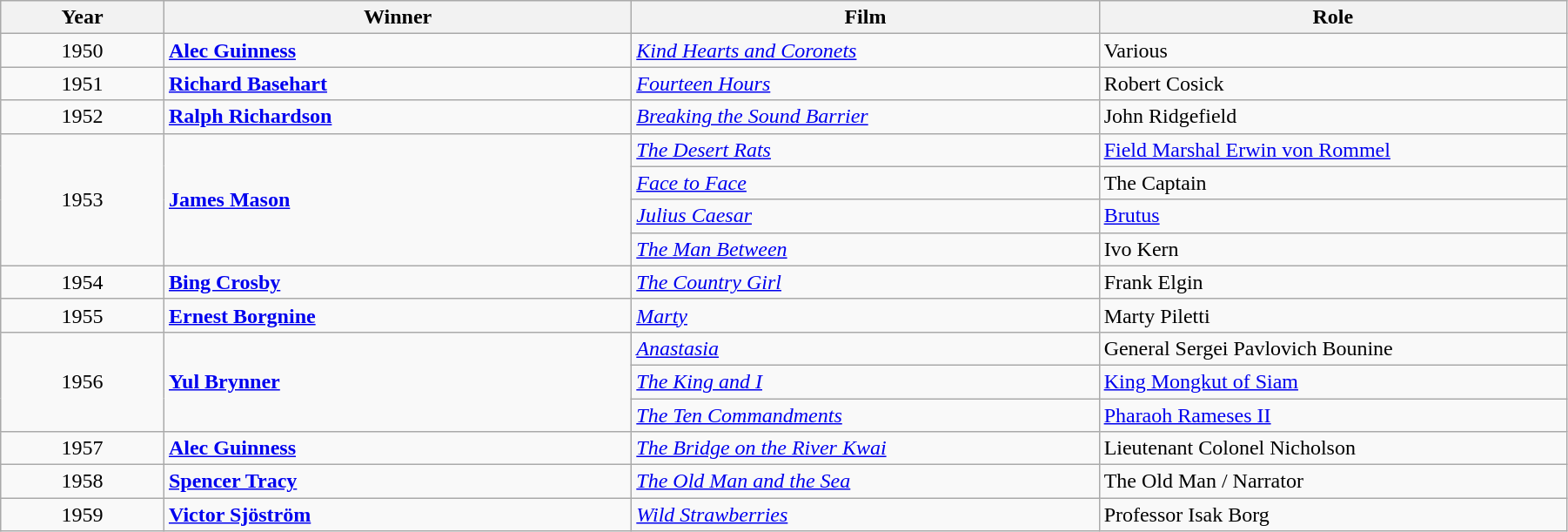<table class="wikitable" width="95%" cellpadding="5">
<tr>
<th width="100"><strong>Year</strong></th>
<th width="300"><strong>Winner</strong></th>
<th width="300"><strong>Film</strong></th>
<th width="300"><strong>Role</strong></th>
</tr>
<tr>
<td style="text-align:center;">1950</td>
<td><strong><a href='#'>Alec Guinness</a></strong></td>
<td><em><a href='#'>Kind Hearts and Coronets</a></em></td>
<td>Various</td>
</tr>
<tr>
<td style="text-align:center;">1951</td>
<td><strong><a href='#'>Richard Basehart</a></strong></td>
<td><em><a href='#'>Fourteen Hours</a></em></td>
<td>Robert Cosick</td>
</tr>
<tr>
<td style="text-align:center;">1952</td>
<td><strong><a href='#'>Ralph Richardson</a></strong></td>
<td><em><a href='#'>Breaking the Sound Barrier</a></em></td>
<td>John Ridgefield</td>
</tr>
<tr>
<td rowspan="4" style="text-align:center;">1953</td>
<td rowspan="4"><strong><a href='#'>James Mason</a></strong></td>
<td><em><a href='#'>The Desert Rats</a></em></td>
<td><a href='#'>Field Marshal Erwin von Rommel</a></td>
</tr>
<tr>
<td><em><a href='#'>Face to Face</a></em></td>
<td>The Captain</td>
</tr>
<tr>
<td><em><a href='#'>Julius Caesar</a></em></td>
<td><a href='#'>Brutus</a></td>
</tr>
<tr>
<td><em><a href='#'>The Man Between</a></em></td>
<td>Ivo Kern</td>
</tr>
<tr>
<td style="text-align:center;">1954</td>
<td><strong><a href='#'>Bing Crosby</a></strong></td>
<td><em><a href='#'>The Country Girl</a></em></td>
<td>Frank Elgin</td>
</tr>
<tr>
<td style="text-align:center;">1955</td>
<td><strong><a href='#'>Ernest Borgnine</a></strong></td>
<td><em><a href='#'>Marty</a></em></td>
<td>Marty Piletti</td>
</tr>
<tr>
<td rowspan="3" style="text-align:center;">1956</td>
<td rowspan="3"><strong><a href='#'>Yul Brynner</a></strong></td>
<td><em><a href='#'>Anastasia</a></em></td>
<td>General Sergei Pavlovich Bounine</td>
</tr>
<tr>
<td><em><a href='#'>The King and I</a></em></td>
<td><a href='#'>King Mongkut of Siam</a></td>
</tr>
<tr>
<td><em><a href='#'>The Ten Commandments</a></em></td>
<td><a href='#'>Pharaoh Rameses II</a></td>
</tr>
<tr>
<td style="text-align:center;">1957</td>
<td><strong><a href='#'>Alec Guinness</a></strong></td>
<td><em><a href='#'>The Bridge on the River Kwai</a></em></td>
<td>Lieutenant Colonel Nicholson</td>
</tr>
<tr>
<td style="text-align:center;">1958</td>
<td><strong><a href='#'>Spencer Tracy</a></strong></td>
<td><em><a href='#'>The Old Man and the Sea</a></em></td>
<td>The Old Man / Narrator</td>
</tr>
<tr>
<td style="text-align:center;">1959</td>
<td><strong><a href='#'>Victor Sjöström</a></strong></td>
<td><em><a href='#'>Wild Strawberries</a></em></td>
<td>Professor Isak Borg</td>
</tr>
</table>
